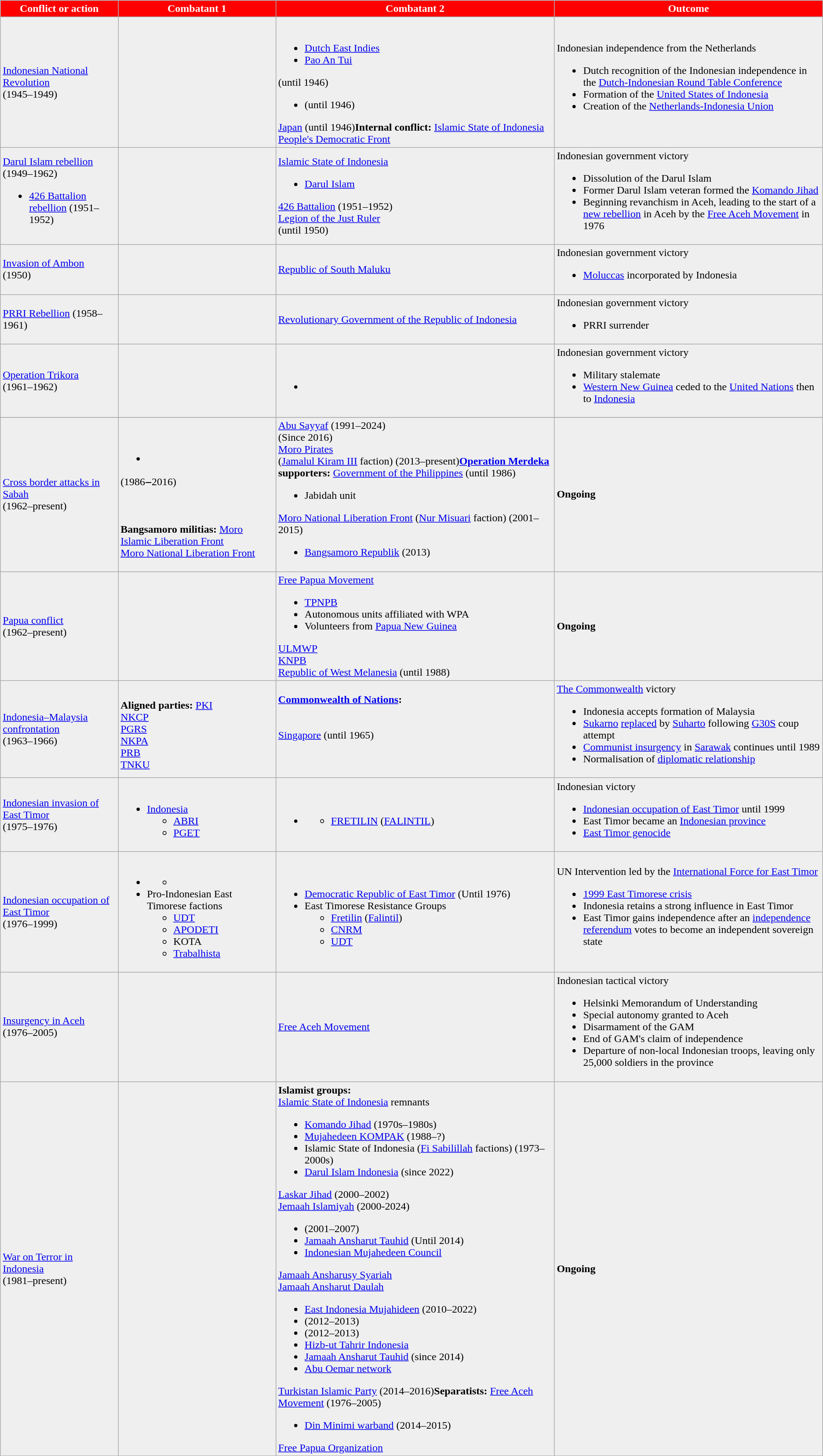<table class="wikitable" style="background:#efefef;">
<tr>
<th style="background-color:red; color:white;">Conflict or action</th>
<th style="background-color:red; color:white;">Combatant 1</th>
<th style="background-color:red; color:white;">Combatant 2</th>
<th style="background-color:red; color:white;">Outcome</th>
</tr>
<tr>
<td style="background:#efefef"><a href='#'>Indonesian National Revolution</a><br>(1945–1949)</td>
<td style="background:#efefef"></td>
<td style="background:#efefef"><br><ul><li> <a href='#'>Dutch East Indies</a></li><li> <a href='#'>Pao An Tui</a></li></ul> (until 1946)<ul><li> (until 1946)</li></ul> <a href='#'>Japan</a> (until 1946)<strong>Internal conflict:</strong>
 <a href='#'>Islamic State of Indonesia</a> <br> <a href='#'>People's Democratic Front</a></td>
<td>Indonesian independence from the Netherlands<br><ul><li>Dutch recognition of the Indonesian independence in the <a href='#'>Dutch-Indonesian Round Table Conference</a></li><li>Formation of the <a href='#'>United States of Indonesia</a></li><li>Creation of the <a href='#'>Netherlands-Indonesia Union</a></li></ul></td>
</tr>
<tr>
<td style="background:#efefef"><a href='#'>Darul Islam rebellion</a><br>(1949–1962)<br><ul><li><a href='#'>426 Battalion rebellion</a> (1951–1952)</li></ul></td>
<td style="background:#efefef"></td>
<td style="background:#efefef"> <a href='#'>Islamic State of Indonesia</a><br><ul><li> <a href='#'>Darul Islam</a></li></ul><a href='#'>426 Battalion</a> (1951–1952)<br> <a href='#'>Legion of the Just Ruler</a><br>(until 1950)</td>
<td>Indonesian government victory<br><ul><li>Dissolution of the Darul Islam</li><li>Former Darul Islam veteran formed the <a href='#'>Komando Jihad</a></li><li>Beginning revanchism in Aceh, leading to the start of a <a href='#'>new rebellion</a> in Aceh by the <a href='#'>Free Aceh Movement</a> in 1976</li></ul></td>
</tr>
<tr>
<td style="background:#efefef"><a href='#'>Invasion of Ambon</a><br>(1950)</td>
<td style="background:#efefef"></td>
<td style="background:#efefef"> <a href='#'>Republic of South Maluku</a></td>
<td>Indonesian government victory<br><ul><li><a href='#'>Moluccas</a> incorporated by Indonesia</li></ul></td>
</tr>
<tr>
<td><a href='#'>PRRI  Rebellion</a>    (1958–1961)</td>
<td></td>
<td> <a href='#'>Revolutionary Government of the Republic of Indonesia</a></td>
<td>Indonesian government victory<br><ul><li>PRRI surrender</li></ul></td>
</tr>
<tr>
<td style="background:#efefef"><a href='#'>Operation Trikora</a><br>(1961–1962)</td>
<td style="background:#efefef"></td>
<td style="background:#efefef"><br><ul><li></li></ul></td>
<td>Indonesian government victory<br><ul><li>Military stalemate</li><li><a href='#'>Western New Guinea</a> ceded to the <a href='#'>United Nations</a> then to <a href='#'>Indonesia</a></li></ul></td>
</tr>
<tr>
</tr>
<tr>
<td style="background:#efefef"><a href='#'>Cross border attacks in Sabah</a><br>(1962–present)</td>
<td style="background:#efefef"><br><ul><li></li></ul> (1986‒2016)<br><br><br><br><strong>Bangsamoro militias:</strong>
 <a href='#'>Moro Islamic Liberation Front</a><br>
 <a href='#'>Moro National Liberation Front</a></td>
<td style="background:#efefef"> <a href='#'>Abu Sayyaf</a> (1991–2024)<br> (Since 2016)<br><a href='#'>Moro Pirates</a><br> (<a href='#'>Jamalul Kiram III</a> faction) (2013–present)<strong><a href='#'>Operation Merdeka</a> supporters:</strong>
 <a href='#'>Government of the Philippines</a> (until 1986)<ul><li> Jabidah unit</li></ul> <a href='#'>Moro National Liberation Front</a> (<a href='#'>Nur Misuari</a> faction) (2001–2015)<ul><li> <a href='#'>Bangsamoro Republik</a> (2013)</li></ul></td>
<td><strong>Ongoing</strong></td>
</tr>
<tr>
<td style="background:#efefef"><a href='#'>Papua conflict</a><br>(1962–present)</td>
<td style="background:#efefef"></td>
<td style="background:#efefef"> <a href='#'>Free Papua Movement</a><br><ul><li> <a href='#'>TPNPB</a></li><li> Autonomous units  affiliated with WPA</li><li>Volunteers from <a href='#'>Papua New Guinea</a></li></ul> <a href='#'>ULMWP</a><br>
 <a href='#'>KNPB</a><br> <a href='#'>Republic of West Melanesia</a> (until 1988)</td>
<td><strong>Ongoing</strong></td>
</tr>
<tr>
<td style="background:#efefef"><a href='#'>Indonesia–Malaysia confrontation</a><br>(1963–1966)</td>
<td style="background:#efefef"><br><strong>Aligned parties:</strong>
 <a href='#'>PKI</a><br> <a href='#'>NKCP</a><br> <a href='#'>PGRS</a><br><a href='#'>NKPA</a><br> <a href='#'>PRB</a><br><a href='#'>TNKU</a></td>
<td style="background:#efefef"><strong><a href='#'>Commonwealth of Nations</a>:</strong><br><br><br> <a href='#'>Singapore</a> (until 1965)<br><br><br></td>
<td><a href='#'>The Commonwealth</a> victory<br><ul><li>Indonesia accepts formation of Malaysia</li><li><a href='#'>Sukarno</a> <a href='#'>replaced</a> by <a href='#'>Suharto</a> following <a href='#'>G30S</a> coup attempt</li><li><a href='#'>Communist insurgency</a> in <a href='#'>Sarawak</a> continues until 1989</li><li>Normalisation of <a href='#'>diplomatic relationship</a></li></ul></td>
</tr>
<tr>
<td style="background:#efefef"><a href='#'>Indonesian invasion of East Timor</a><br>(1975–1976)</td>
<td style="background:#efefef"><br><ul><li> <a href='#'>Indonesia</a><ul><li> <a href='#'>ABRI</a></li><li> <a href='#'>PGET</a></li></ul></li></ul></td>
<td style="background:#efefef"><br><ul><li><ul><li> <a href='#'>FRETILIN</a> (<a href='#'>FALINTIL</a>)</li></ul></li></ul></td>
<td>Indonesian victory<br><ul><li><a href='#'>Indonesian occupation of East Timor</a> until 1999</li><li>East Timor became an <a href='#'>Indonesian province</a></li><li><a href='#'>East Timor genocide</a></li></ul></td>
</tr>
<tr>
<td style="background:#efefef"><a href='#'>Indonesian occupation of East Timor</a><br>(1976–1999)</td>
<td style="background:#efefef"><br><ul><li><ul><li></li></ul></li><li>Pro-Indonesian East Timorese factions<ul><li> <a href='#'>UDT</a></li><li> <a href='#'>APODETI</a></li><li>KOTA</li><li> <a href='#'>Trabalhista</a></li></ul></li></ul></td>
<td style="background:#efefef"><br><ul><li> <a href='#'>Democratic Republic of East Timor</a> (Until 1976)</li><li>East Timorese Resistance Groups<ul><li> <a href='#'>Fretilin</a> (<a href='#'>Falintil</a>)</li><li>  <a href='#'>CNRM</a></li><li> <a href='#'>UDT</a></li></ul></li></ul></td>
<td>UN Intervention led by the <a href='#'>International Force for East Timor</a><br><ul><li><a href='#'>1999 East Timorese crisis</a></li><li>Indonesia retains a strong influence in East Timor</li><li>East Timor gains independence after an <a href='#'>independence referendum</a> votes to become an independent sovereign state</li></ul></td>
</tr>
<tr>
<td style="background:#efefef"><a href='#'>Insurgency in Aceh</a><br>(1976–2005)</td>
<td style="background:#efefef"></td>
<td style="background:#efefef"> <a href='#'>Free Aceh Movement</a></td>
<td>Indonesian tactical victory<br><ul><li>Helsinki Memorandum of Understanding</li><li>Special autonomy granted to Aceh</li><li>Disarmament of the GAM</li><li>End of GAM's claim of independence</li><li>Departure of non-local Indonesian troops, leaving only 25,000 soldiers in the province</li></ul></td>
</tr>
<tr>
<td style="background:#efefef"><a href='#'>War on Terror in Indonesia</a><br>(1981–present)</td>
<td style="background:#efefef"></td>
<td style="background:#efefef"><strong>Islamist groups:</strong><br> <a href='#'>Islamic State of Indonesia</a> remnants<ul><li><a href='#'>Komando Jihad</a> (1970s–1980s)</li><li><a href='#'>Mujahedeen KOMPAK</a> (1988–?)</li><li> Islamic State of Indonesia (<a href='#'>Fi Sabilillah</a> factions) (1973–2000s)</li><li> <a href='#'>Darul Islam Indonesia</a> (since 2022)</li></ul> <a href='#'>Laskar Jihad</a> (2000–2002)<br> <a href='#'>Jemaah Islamiyah</a> (2000-2024)<ul><li> (2001–2007)</li><li> <a href='#'>Jamaah Ansharut Tauhid</a> (Until 2014)</li><li><a href='#'>Indonesian Mujahedeen Council</a></li></ul> <a href='#'>Jamaah Ansharusy Syariah</a><br> <a href='#'>Jamaah Ansharut Daulah</a><ul><li> <a href='#'>East Indonesia Mujahideen</a> (2010–2022)</li><li> (2012–2013)</li><li>  (2012–2013)</li><li> <a href='#'>Hizb-ut Tahrir Indonesia</a></li><li><a href='#'>Jamaah Ansharut Tauhid</a> (since 2014)</li><li><a href='#'>Abu Oemar network</a></li></ul> <a href='#'>Turkistan Islamic Party</a> (2014–2016)<strong>Separatists:</strong>
 <a href='#'>Free Aceh Movement</a> (1976–2005)<ul><li> <a href='#'>Din Minimi warband</a> (2014–2015)</li></ul> <a href='#'>Free Papua Organization</a></td>
<td><strong>Ongoing</strong></td>
</tr>
</table>
